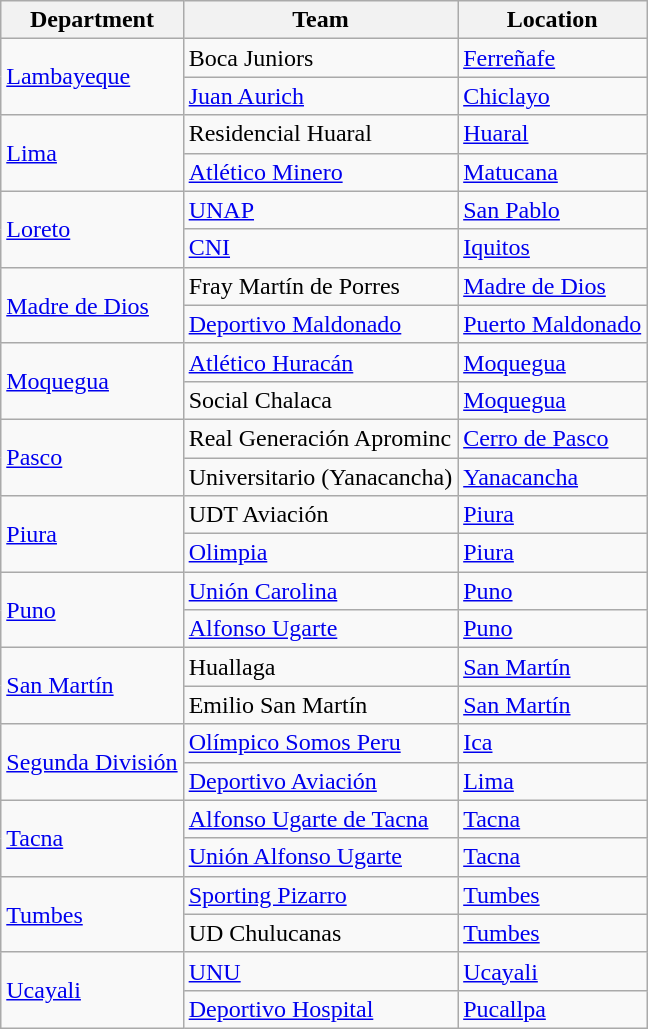<table class="wikitable">
<tr>
<th>Department</th>
<th>Team</th>
<th>Location</th>
</tr>
<tr>
<td rowspan="2"><a href='#'>Lambayeque</a></td>
<td>Boca Juniors</td>
<td><a href='#'>Ferreñafe</a></td>
</tr>
<tr>
<td><a href='#'>Juan Aurich</a></td>
<td><a href='#'>Chiclayo</a></td>
</tr>
<tr>
<td rowspan="2"><a href='#'>Lima</a></td>
<td>Residencial Huaral</td>
<td><a href='#'>Huaral</a></td>
</tr>
<tr>
<td><a href='#'>Atlético Minero</a></td>
<td><a href='#'>Matucana</a></td>
</tr>
<tr>
<td rowspan="2"><a href='#'>Loreto</a></td>
<td><a href='#'>UNAP</a></td>
<td><a href='#'>San Pablo</a></td>
</tr>
<tr>
<td><a href='#'>CNI</a></td>
<td><a href='#'>Iquitos</a></td>
</tr>
<tr>
<td rowspan="2"><a href='#'>Madre de Dios</a></td>
<td>Fray Martín de Porres</td>
<td><a href='#'>Madre de Dios</a></td>
</tr>
<tr>
<td><a href='#'>Deportivo Maldonado</a></td>
<td><a href='#'>Puerto Maldonado</a></td>
</tr>
<tr>
<td rowspan="2"><a href='#'>Moquegua</a></td>
<td><a href='#'>Atlético Huracán</a></td>
<td><a href='#'>Moquegua</a></td>
</tr>
<tr>
<td>Social Chalaca</td>
<td><a href='#'>Moquegua</a></td>
</tr>
<tr>
<td rowspan="2"><a href='#'>Pasco</a></td>
<td>Real Generación Aprominc</td>
<td><a href='#'>Cerro de Pasco</a></td>
</tr>
<tr>
<td>Universitario (Yanacancha)</td>
<td><a href='#'>Yanacancha</a></td>
</tr>
<tr>
<td rowspan="2"><a href='#'>Piura</a></td>
<td>UDT Aviación</td>
<td><a href='#'>Piura</a></td>
</tr>
<tr>
<td><a href='#'>Olimpia</a></td>
<td><a href='#'>Piura</a></td>
</tr>
<tr>
<td rowspan="2"><a href='#'>Puno</a></td>
<td><a href='#'>Unión Carolina</a></td>
<td><a href='#'>Puno</a></td>
</tr>
<tr>
<td><a href='#'>Alfonso Ugarte</a></td>
<td><a href='#'>Puno</a></td>
</tr>
<tr>
<td rowspan="2"><a href='#'>San Martín</a></td>
<td>Huallaga</td>
<td><a href='#'>San Martín</a></td>
</tr>
<tr>
<td>Emilio San Martín</td>
<td><a href='#'>San Martín</a></td>
</tr>
<tr>
<td rowspan="2"><a href='#'>Segunda División</a></td>
<td><a href='#'>Olímpico Somos Peru</a></td>
<td><a href='#'>Ica</a></td>
</tr>
<tr>
<td><a href='#'>Deportivo Aviación</a></td>
<td><a href='#'>Lima</a></td>
</tr>
<tr>
<td rowspan="2"><a href='#'>Tacna</a></td>
<td><a href='#'>Alfonso Ugarte de Tacna</a></td>
<td><a href='#'>Tacna</a></td>
</tr>
<tr>
<td><a href='#'>Unión Alfonso Ugarte</a></td>
<td><a href='#'>Tacna</a></td>
</tr>
<tr>
<td rowspan="2"><a href='#'>Tumbes</a></td>
<td><a href='#'>Sporting Pizarro</a></td>
<td><a href='#'>Tumbes</a></td>
</tr>
<tr>
<td>UD Chulucanas</td>
<td><a href='#'>Tumbes</a></td>
</tr>
<tr>
<td rowspan="2"><a href='#'>Ucayali</a></td>
<td><a href='#'>UNU</a></td>
<td><a href='#'>Ucayali</a></td>
</tr>
<tr>
<td><a href='#'>Deportivo Hospital</a></td>
<td><a href='#'>Pucallpa</a></td>
</tr>
</table>
